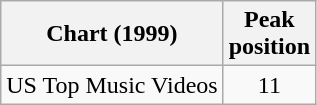<table class="wikitable" border="1">
<tr>
<th>Chart (1999)</th>
<th>Peak<br>position</th>
</tr>
<tr>
<td>US Top Music Videos</td>
<td align="center">11</td>
</tr>
</table>
